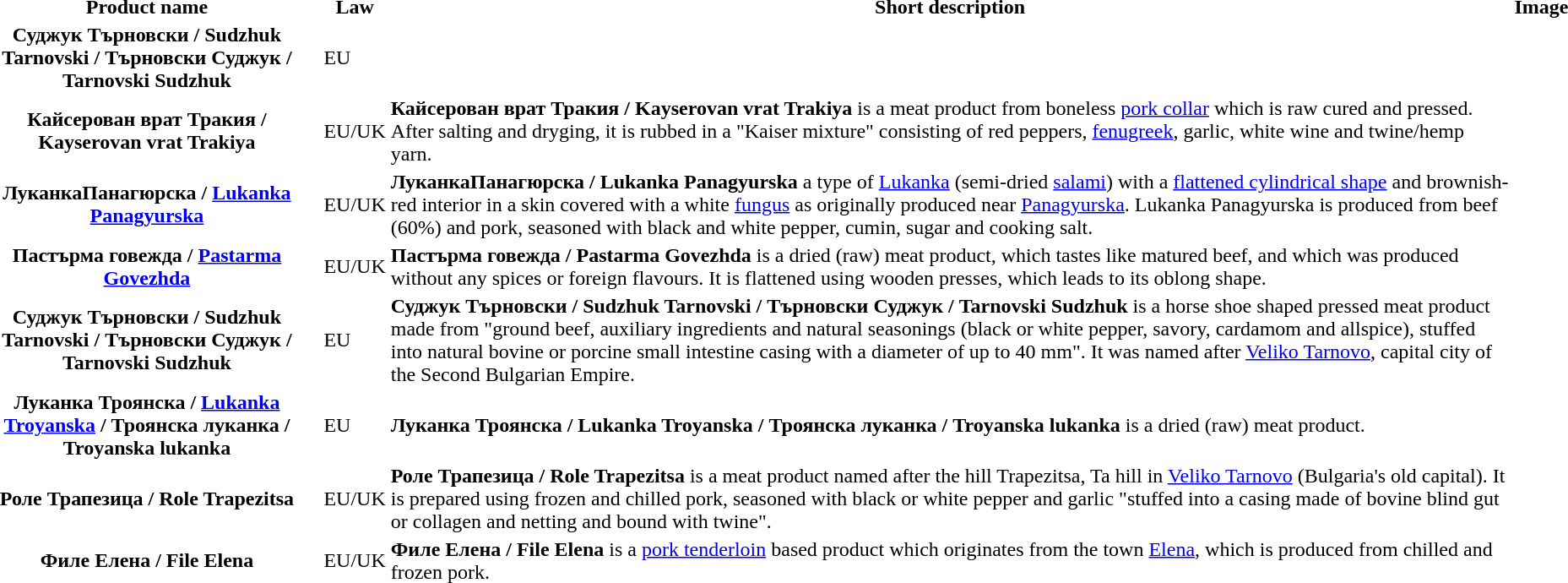<table>
<tr>
<th>Product name</th>
<th>Law</th>
<th>Short description</th>
<th>Image</th>
</tr>
<tr>
<th>Суджук Търновски / Sudzhuk Tarnovski / Търновски Суджук / Tarnovski Sudzhuk</th>
<td>EU</td>
<td></td>
<td></td>
</tr>
<tr>
<th>Кайсерован врат Тракия / Kayserovan vrat Trakiya</th>
<td>EU/UK</td>
<td><strong>Кайсерован врат Тракия / Kayserovan vrat Trakiya</strong> is a meat product from boneless <a href='#'>pork collar</a> which is raw cured and pressed. After salting and dryging, it is rubbed in a "Kaiser mixture" consisting of red peppers, <a href='#'>fenugreek</a>, garlic, white wine and twine/hemp yarn.</td>
<td></td>
</tr>
<tr>
<th>ЛуканкаПанагюрска / <a href='#'>Lukanka Panagyurska</a></th>
<td>EU/UK</td>
<td><strong>ЛуканкаПанагюрска / Lukanka Panagyurska</strong> a type of <a href='#'>Lukanka</a> (semi-dried <a href='#'>salami</a>) with a <a href='#'>flattened cylindrical shape</a> and brownish-red interior in a skin covered with a white <a href='#'>fungus</a> as originally produced near <a href='#'>Panagyurska</a>. Lukanka Panagyurska is produced from beef (60%) and pork, seasoned with black and white pepper, cumin, sugar and cooking salt.</td>
<td></td>
</tr>
<tr>
<th>Пастърма говежда / <a href='#'>Pastarma Govezhda</a></th>
<td>EU/UK</td>
<td><strong>Пастърма говежда / Pastarma Govezhda</strong> is a dried (raw) meat product, which tastes like matured beef, and which was produced without any spices or foreign flavours. It is flattened using wooden presses, which leads to its oblong shape.</td>
<td></td>
</tr>
<tr>
<th>Суджук Търновски / Sudzhuk Tarnovski / Търновски Суджук / Tarnovski Sudzhuk</th>
<td>EU</td>
<td><strong>Суджук Търновски / Sudzhuk Tarnovski / Търновски Суджук / Tarnovski Sudzhuk</strong> is a horse shoe shaped pressed meat product made from "ground beef, auxiliary ingredients and natural seasonings (black or white pepper, savory, cardamom and allspice), stuffed into natural bovine or porcine small intestine casing with a diameter of up to 40 mm". It was named after <a href='#'>Veliko Tarnovo</a>, capital city of the Second Bulgarian Empire.</td>
<td></td>
</tr>
<tr>
<th>Луканка Троянска / <a href='#'>Lukanka Troyanska</a> / Троянска луканка / Troyanska lukanka</th>
<td>EU</td>
<td><strong>Луканка Троянска / Lukanka Troyanska / Троянска луканка / Troyanska lukanka</strong> is a dried (raw) meat product.</td>
<td></td>
</tr>
<tr>
<th>Роле Трапезица / Role Trapezitsa</th>
<td>EU/UK</td>
<td><strong>Роле Трапезица / Role Trapezitsa</strong> is a meat product named after the hill Trapezitsa, Ta hill in <a href='#'>Veliko Tarnovo</a> (Bulgaria's old capital). It is prepared using frozen and chilled pork, seasoned with black or white pepper and garlic "stuffed into a casing made of bovine blind gut or collagen and netting and bound with twine".</td>
<td></td>
</tr>
<tr>
<th>Филе Елена / File Elena</th>
<td>EU/UK</td>
<td><strong>Филе Елена / File Elena</strong> is a <a href='#'>pork tenderloin</a> based product which originates from the town <a href='#'>Elena</a>, which is produced from chilled and frozen pork.</td>
<td></td>
</tr>
</table>
